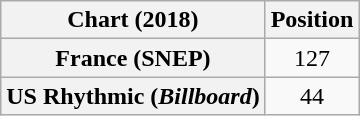<table class="wikitable sortable plainrowheaders" style="text-align:center">
<tr>
<th scope="col">Chart (2018)</th>
<th scope="col">Position</th>
</tr>
<tr>
<th scope="row">France (SNEP)</th>
<td>127</td>
</tr>
<tr>
<th scope="row">US Rhythmic (<em>Billboard</em>)</th>
<td>44</td>
</tr>
</table>
